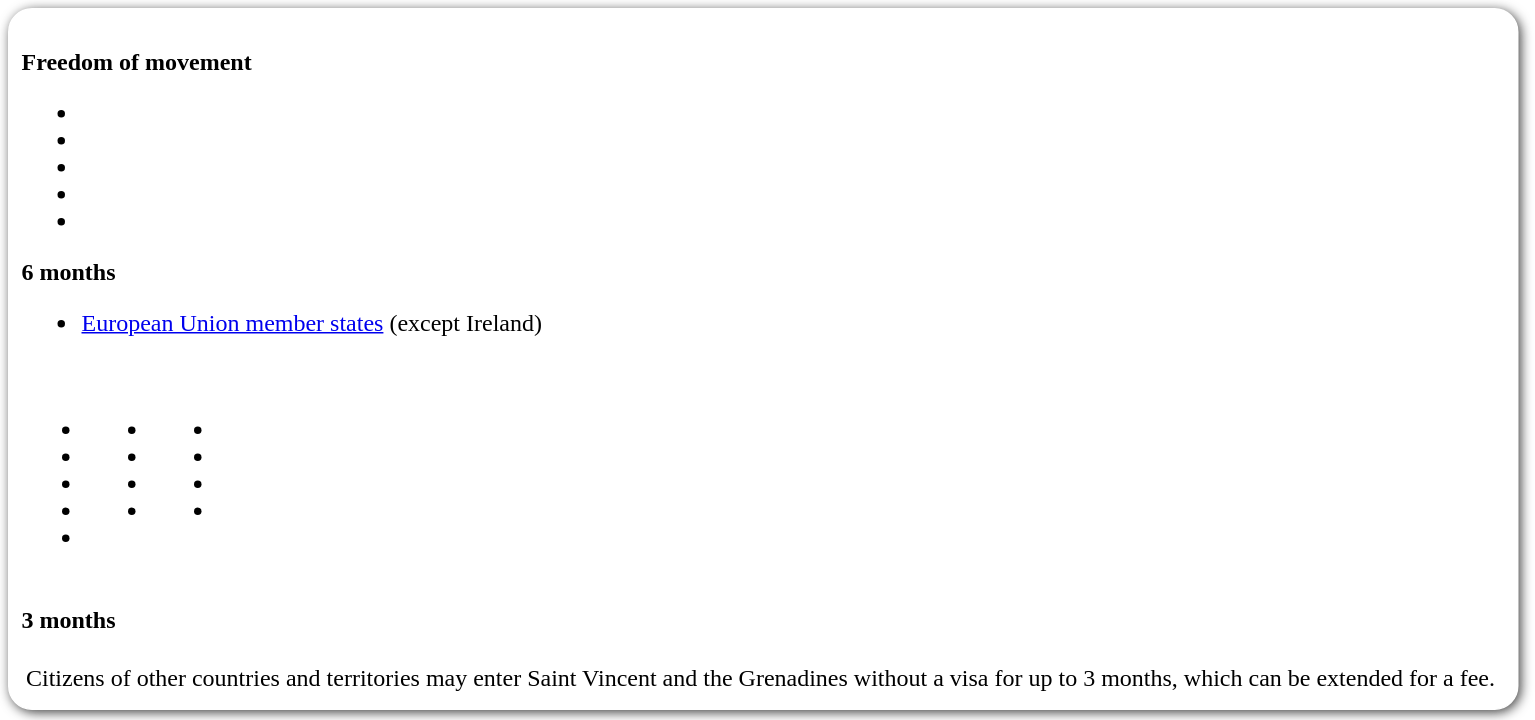<table style=" border-radius:1em; box-shadow: 0.1em 0.1em 0.5em rgba(0,0,0,0.75); background-color: white; border: 1px solid white; padding: 5px;">
<tr style="vertical-align:top;">
<td><br><strong>Freedom of movement</strong><ul><li></li><li></li><li></li><li></li><li></li></ul><strong>6 months</strong><ul><li> <a href='#'>European Union member states</a> (except Ireland)</li></ul><table>
<tr>
<td><br><ul><li></li><li></li><li></li><li></li><li></li></ul></td>
<td valign="top"><br><ul><li></li><li></li><li></li><li></li></ul></td>
<td valign="top"><br><ul><li></li><li></li><li></li><li></li></ul></td>
<td></td>
</tr>
</table>
<br><strong>3 months</strong><table>
<tr>
<td><br>Citizens of other countries and territories may enter Saint Vincent and the Grenadines without a visa for up to 3 months, which can be extended for a fee.

</td>
<td></td>
</tr>
</table>
</td>
</tr>
</table>
